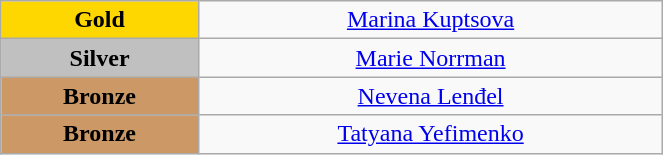<table class="wikitable" style="text-align:center; " width="35%">
<tr>
<td bgcolor="gold"><strong>Gold</strong></td>
<td><a href='#'>Marina Kuptsova</a><br>  <small><em></em></small></td>
</tr>
<tr>
<td bgcolor="silver"><strong>Silver</strong></td>
<td><a href='#'>Marie Norrman</a><br>  <small><em></em></small></td>
</tr>
<tr>
<td bgcolor="CC9966"><strong>Bronze</strong></td>
<td><a href='#'>Nevena Lenđel</a><br>  <small><em></em></small></td>
</tr>
<tr>
<td bgcolor="CC9966"><strong>Bronze</strong></td>
<td><a href='#'>Tatyana Yefimenko</a><br>  <small><em></em></small></td>
</tr>
</table>
